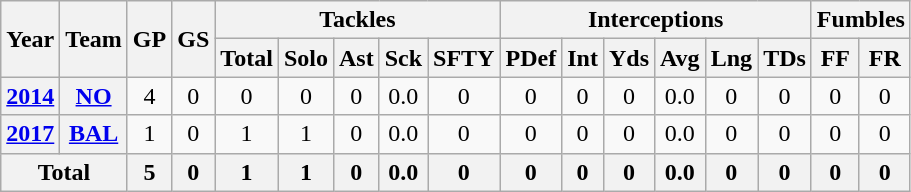<table class="wikitable" style="text-align: center;">
<tr>
<th rowspan=2>Year</th>
<th rowspan=2>Team</th>
<th rowspan=2>GP</th>
<th rowspan=2>GS</th>
<th colspan=5>Tackles</th>
<th colspan=6>Interceptions</th>
<th colspan=2>Fumbles</th>
</tr>
<tr>
<th>Total</th>
<th>Solo</th>
<th>Ast</th>
<th>Sck</th>
<th>SFTY</th>
<th>PDef</th>
<th>Int</th>
<th>Yds</th>
<th>Avg</th>
<th>Lng</th>
<th>TDs</th>
<th>FF</th>
<th>FR</th>
</tr>
<tr>
<th><a href='#'>2014</a></th>
<th><a href='#'>NO</a></th>
<td>4</td>
<td>0</td>
<td>0</td>
<td>0</td>
<td>0</td>
<td>0.0</td>
<td>0</td>
<td>0</td>
<td>0</td>
<td>0</td>
<td>0.0</td>
<td>0</td>
<td>0</td>
<td>0</td>
<td>0</td>
</tr>
<tr>
<th><a href='#'>2017</a></th>
<th><a href='#'>BAL</a></th>
<td>1</td>
<td>0</td>
<td>1</td>
<td>1</td>
<td>0</td>
<td>0.0</td>
<td>0</td>
<td>0</td>
<td>0</td>
<td>0</td>
<td>0.0</td>
<td>0</td>
<td>0</td>
<td>0</td>
<td>0</td>
</tr>
<tr>
<th colspan=2>Total</th>
<th>5</th>
<th>0</th>
<th>1</th>
<th>1</th>
<th>0</th>
<th>0.0</th>
<th>0</th>
<th>0</th>
<th>0</th>
<th>0</th>
<th>0.0</th>
<th>0</th>
<th>0</th>
<th>0</th>
<th>0</th>
</tr>
</table>
